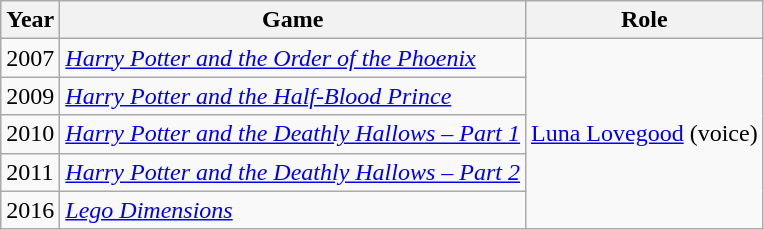<table class="wikitable sortable">
<tr>
<th>Year</th>
<th>Game</th>
<th>Role</th>
</tr>
<tr>
<td>2007</td>
<td><em><a href='#'>Harry Potter and the Order of the Phoenix</a></em></td>
<td rowspan=5><a href='#'>Luna Lovegood</a> (voice)</td>
</tr>
<tr>
<td>2009</td>
<td><em><a href='#'>Harry Potter and the Half-Blood Prince</a></em></td>
</tr>
<tr>
<td>2010</td>
<td><em><a href='#'>Harry Potter and the Deathly Hallows – Part 1</a></em></td>
</tr>
<tr>
<td>2011</td>
<td><em><a href='#'>Harry Potter and the Deathly Hallows – Part 2</a></em></td>
</tr>
<tr>
<td>2016</td>
<td><em><a href='#'>Lego Dimensions</a></em></td>
</tr>
</table>
